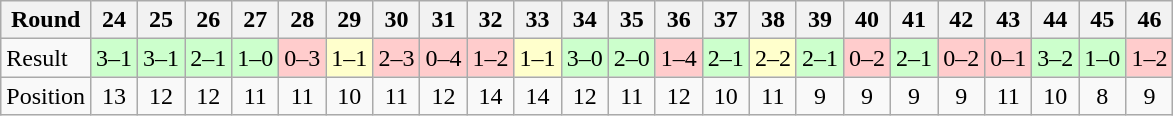<table class="wikitable">
<tr>
<th>Round</th>
<th>24</th>
<th>25</th>
<th>26</th>
<th>27</th>
<th>28</th>
<th>29</th>
<th>30</th>
<th>31</th>
<th>32</th>
<th>33</th>
<th>34</th>
<th>35</th>
<th>36</th>
<th>37</th>
<th>38</th>
<th>39</th>
<th>40</th>
<th>41</th>
<th>42</th>
<th>43</th>
<th>44</th>
<th>45</th>
<th>46</th>
</tr>
<tr>
<td>Result</td>
<td bgcolor="#CCFFCC">3–1</td>
<td bgcolor="#CCFFCC">3–1</td>
<td bgcolor="#CCFFCC">2–1</td>
<td bgcolor="#CCFFCC">1–0</td>
<td bgcolor="#FFCCCC">0–3</td>
<td bgcolor="#FFFFCC">1–1</td>
<td bgcolor="#FFCCCC">2–3</td>
<td bgcolor="#FFCCCC">0–4</td>
<td bgcolor="#FFCCCC">1–2</td>
<td bgcolor="#FFFFCC">1–1</td>
<td bgcolor="#CCFFCC">3–0</td>
<td bgcolor="#CCFFCC">2–0</td>
<td bgcolor="#FFCCCC">1–4</td>
<td bgcolor="#CCFFCC">2–1</td>
<td bgcolor="#FFFFCC">2–2</td>
<td bgcolor="#CCFFCC">2–1</td>
<td bgcolor="#FFCCCC">0–2</td>
<td bgcolor="#CCFFCC">2–1</td>
<td bgcolor="#FFCCCC">0–2</td>
<td bgcolor="#FFCCCC">0–1</td>
<td bgcolor="#CCFFCC">3–2</td>
<td bgcolor="#CCFFCC">1–0</td>
<td bgcolor="#FFCCCC">1–2</td>
</tr>
<tr>
<td>Position</td>
<td align="center">13</td>
<td align="center">12</td>
<td align="center">12</td>
<td align="center">11</td>
<td align="center">11</td>
<td align="center">10</td>
<td align="center">11</td>
<td align="center">12</td>
<td align="center">14</td>
<td align="center">14</td>
<td align="center">12</td>
<td align="center">11</td>
<td align="center">12</td>
<td align="center">10</td>
<td align="center">11</td>
<td align="center">9</td>
<td align="center">9</td>
<td align="center">9</td>
<td align="center">9</td>
<td align="center">11</td>
<td align="center">10</td>
<td align="center">8</td>
<td align="center">9</td>
</tr>
</table>
